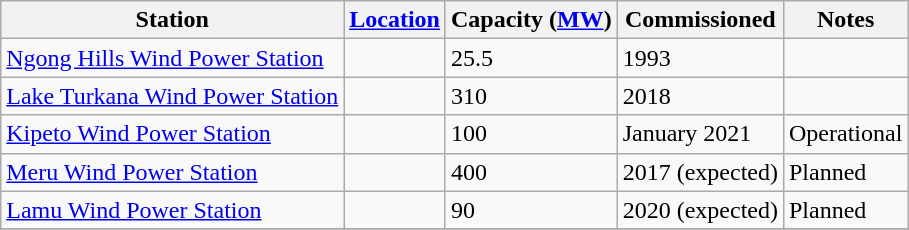<table class="wikitable sortable">
<tr>
<th>Station</th>
<th><a href='#'>Location</a></th>
<th>Capacity (<a href='#'>MW</a>)</th>
<th>Commissioned</th>
<th>Notes</th>
</tr>
<tr>
<td><a href='#'>Ngong Hills Wind Power Station</a></td>
<td></td>
<td>25.5</td>
<td>1993</td>
<td></td>
</tr>
<tr>
<td><a href='#'>Lake Turkana Wind Power Station</a></td>
<td></td>
<td>310</td>
<td>2018</td>
<td></td>
</tr>
<tr>
<td><a href='#'>Kipeto Wind Power Station</a></td>
<td></td>
<td>100</td>
<td>January 2021</td>
<td>Operational</td>
</tr>
<tr>
<td><a href='#'>Meru Wind Power Station</a></td>
<td></td>
<td>400</td>
<td>2017 (expected)</td>
<td>Planned</td>
</tr>
<tr>
<td><a href='#'>Lamu Wind Power Station</a></td>
<td></td>
<td>90</td>
<td>2020 (expected)</td>
<td>Planned</td>
</tr>
<tr>
</tr>
</table>
